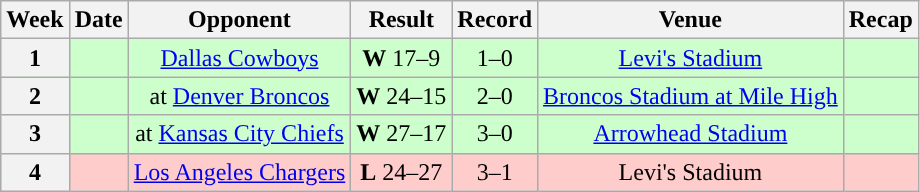<table class="wikitable" style="text-align:center">
<tr>
<th>Week</th>
<th>Date</th>
<th>Opponent</th>
<th>Result</th>
<th>Record</th>
<th>Venue</th>
<th>Recap</th>
</tr>
<tr style="background:#cfc">
<th>1</th>
<td></td>
<td><a href='#'>Dallas Cowboys</a></td>
<td><strong>W</strong> 17–9</td>
<td>1–0</td>
<td><a href='#'>Levi's Stadium</a></td>
<td></td>
</tr>
<tr style="background:#cfc">
<th>2</th>
<td></td>
<td>at <a href='#'>Denver Broncos</a></td>
<td><strong>W</strong> 24–15</td>
<td>2–0</td>
<td><a href='#'>Broncos Stadium at Mile High</a> </td>
<td></td>
</tr>
<tr style="background:#cfc">
<th>3</th>
<td></td>
<td>at <a href='#'>Kansas City Chiefs</a></td>
<td><strong>W</strong> 27–17</td>
<td>3–0</td>
<td><a href='#'>Arrowhead Stadium</a></td>
<td></td>
</tr>
<tr style="background:#fcc">
<th>4</th>
<td></td>
<td><a href='#'>Los Angeles Chargers</a></td>
<td><strong>L</strong> 24–27</td>
<td>3–1</td>
<td>Levi's Stadium</td>
<td></td>
</tr>
</table>
